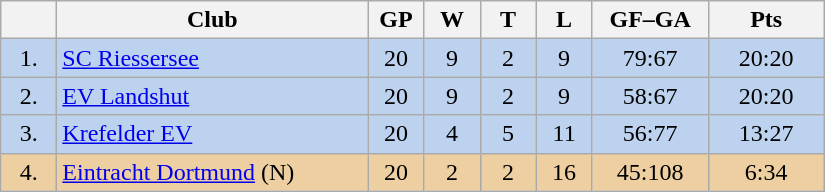<table class="wikitable">
<tr>
<th width="30"></th>
<th width="200">Club</th>
<th width="30">GP</th>
<th width="30">W</th>
<th width="30">T</th>
<th width="30">L</th>
<th width="70">GF–GA</th>
<th width="70">Pts</th>
</tr>
<tr bgcolor="#BCD2EE" align="center">
<td>1.</td>
<td align="left"><a href='#'>SC Riessersee</a></td>
<td>20</td>
<td>9</td>
<td>2</td>
<td>9</td>
<td>79:67</td>
<td>20:20</td>
</tr>
<tr bgcolor=#BCD2EE align="center">
<td>2.</td>
<td align="left"><a href='#'>EV Landshut</a></td>
<td>20</td>
<td>9</td>
<td>2</td>
<td>9</td>
<td>58:67</td>
<td>20:20</td>
</tr>
<tr bgcolor=#BCD2EE align="center">
<td>3.</td>
<td align="left"><a href='#'>Krefelder EV</a></td>
<td>20</td>
<td>4</td>
<td>5</td>
<td>11</td>
<td>56:77</td>
<td>13:27</td>
</tr>
<tr bgcolor=#EECFA1 align="center">
<td>4.</td>
<td align="left"><a href='#'>Eintracht Dortmund</a> (N)</td>
<td>20</td>
<td>2</td>
<td>2</td>
<td>16</td>
<td>45:108</td>
<td>6:34</td>
</tr>
</table>
